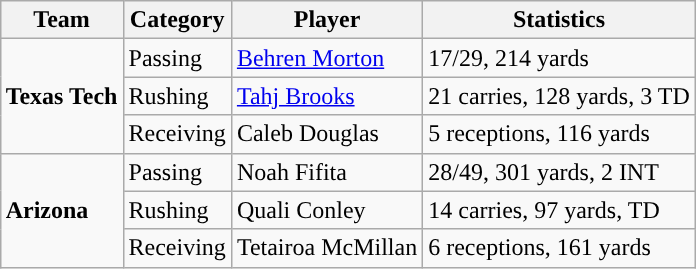<table class="wikitable" style="float: right;">
<tr>
<th>Team</th>
<th>Category</th>
<th>Player</th>
<th>Statistics</th>
</tr>
<tr>
<td rowspan=3><strong>Texas Tech</strong></td>
<td>Passing</td>
<td><a href='#'>Behren Morton</a></td>
<td>17/29, 214 yards</td>
</tr>
<tr>
<td>Rushing</td>
<td><a href='#'>Tahj Brooks</a></td>
<td>21 carries, 128 yards, 3 TD</td>
</tr>
<tr>
<td>Receiving</td>
<td>Caleb Douglas</td>
<td>5 receptions, 116 yards</td>
</tr>
<tr>
<td rowspan=3><strong>Arizona</strong></td>
<td>Passing</td>
<td>Noah Fifita</td>
<td>28/49, 301 yards, 2 INT</td>
</tr>
<tr>
<td>Rushing</td>
<td>Quali Conley</td>
<td>14 carries, 97 yards, TD</td>
</tr>
<tr>
<td>Receiving</td>
<td>Tetairoa McMillan</td>
<td>6 receptions, 161 yards</td>
</tr>
</table>
